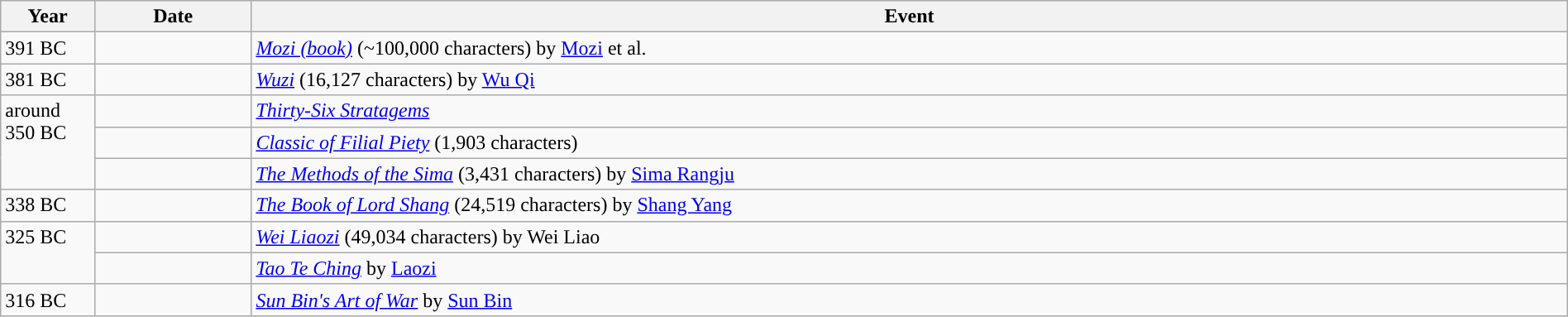<table class="wikitable" style="width:100%;">
<tr>
<th style="width:6%">Year</th>
<th style="width:10%">Date</th>
<th>Event</th>
</tr>
<tr>
<td>391 BC</td>
<td></td>
<td><em><a href='#'>Mozi (book)</a></em> (~100,000 characters) by <a href='#'>Mozi</a> et al.</td>
</tr>
<tr>
<td>381 BC</td>
<td></td>
<td><em><a href='#'>Wuzi</a></em> (16,127 characters) by <a href='#'>Wu Qi</a></td>
</tr>
<tr>
<td rowspan="3" valign="top">around 350 BC</td>
<td></td>
<td><em><a href='#'>Thirty-Six Stratagems</a></em></td>
</tr>
<tr>
<td></td>
<td><em><a href='#'>Classic of Filial Piety</a></em> (1,903 characters)</td>
</tr>
<tr>
<td></td>
<td><em><a href='#'>The Methods of the Sima</a></em> (3,431 characters) by <a href='#'>Sima Rangju</a></td>
</tr>
<tr>
<td>338 BC</td>
<td></td>
<td><em><a href='#'>The Book of Lord Shang</a></em> (24,519 characters) by <a href='#'>Shang Yang</a></td>
</tr>
<tr>
<td rowspan="2" valign="top">325 BC</td>
<td></td>
<td><em><a href='#'>Wei Liaozi</a></em> (49,034 characters) by Wei Liao</td>
</tr>
<tr>
<td></td>
<td><em><a href='#'>Tao Te Ching</a></em> by <a href='#'>Laozi</a></td>
</tr>
<tr>
<td>316 BC</td>
<td></td>
<td><em><a href='#'>Sun Bin's Art of War</a></em> by <a href='#'>Sun Bin</a></td>
</tr>
</table>
